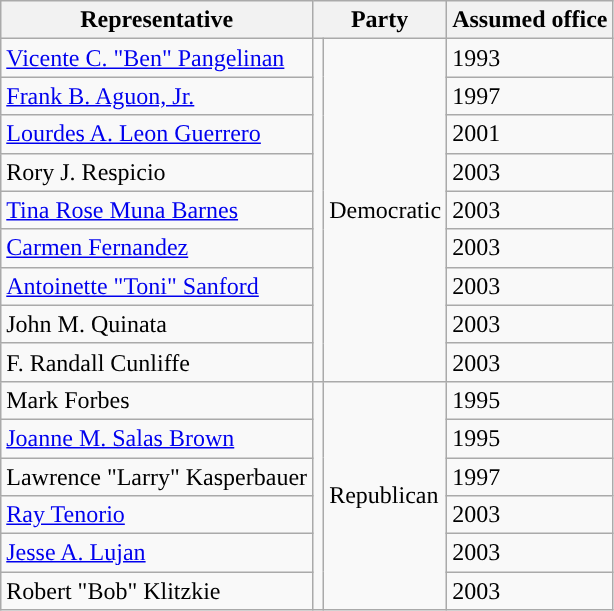<table class="wikitable sortable" id="votingmembers">
<tr style="vertical-align:bottom;">
<th>Representative</th>
<th colspan=2>Party</th>
<th>Assumed office</th>
</tr>
<tr>
<td><a href='#'>Vicente C. "Ben" Pangelinan</a></td>
<td rowspan="9" style="background-color:"></td>
<td rowspan="9">Democratic</td>
<td>1993</td>
</tr>
<tr>
<td><a href='#'>Frank B. Aguon, Jr.</a></td>
<td>1997</td>
</tr>
<tr>
<td><a href='#'>Lourdes A. Leon Guerrero</a></td>
<td>2001</td>
</tr>
<tr>
<td>Rory J. Respicio</td>
<td>2003</td>
</tr>
<tr>
<td><a href='#'>Tina Rose Muna Barnes</a></td>
<td>2003</td>
</tr>
<tr>
<td><a href='#'>Carmen Fernandez</a></td>
<td>2003</td>
</tr>
<tr>
<td><a href='#'>Antoinette "Toni" Sanford</a></td>
<td>2003</td>
</tr>
<tr>
<td>John M. Quinata</td>
<td>2003</td>
</tr>
<tr>
<td>F. Randall Cunliffe</td>
<td>2003</td>
</tr>
<tr>
<td>Mark Forbes</td>
<td rowspan="6" style="background-color:"></td>
<td rowspan="6">Republican</td>
<td>1995</td>
</tr>
<tr>
<td><a href='#'>Joanne M. Salas Brown</a></td>
<td>1995</td>
</tr>
<tr>
<td>Lawrence "Larry" Kasperbauer</td>
<td>1997</td>
</tr>
<tr>
<td><a href='#'>Ray Tenorio</a></td>
<td>2003</td>
</tr>
<tr>
<td><a href='#'>Jesse A. Lujan</a></td>
<td>2003</td>
</tr>
<tr>
<td>Robert "Bob" Klitzkie</td>
<td>2003</td>
</tr>
</table>
